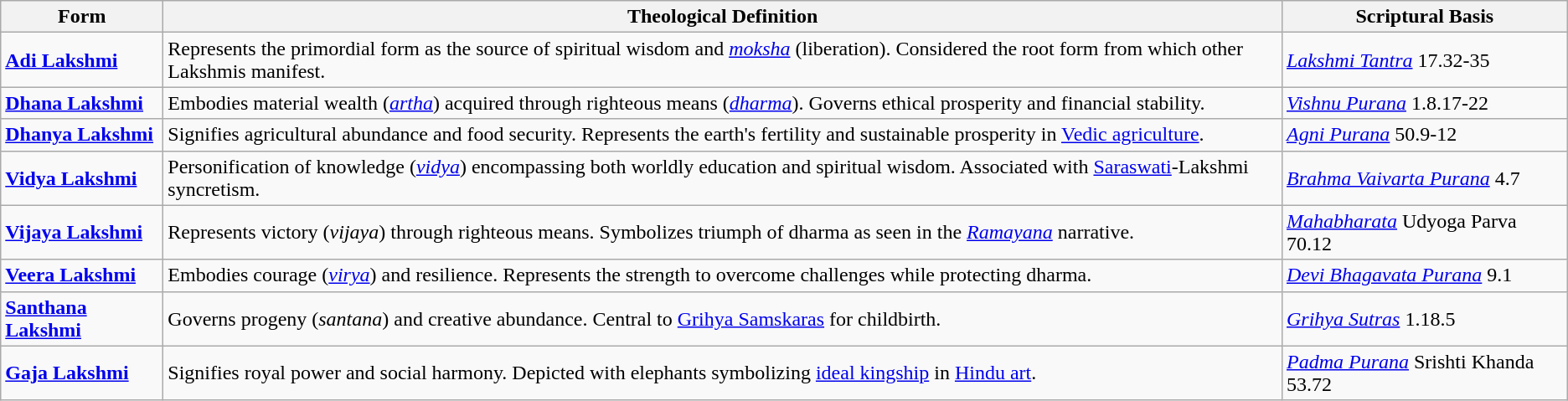<table class="wikitable">
<tr>
<th>Form</th>
<th>Theological Definition</th>
<th>Scriptural Basis</th>
</tr>
<tr>
<td><strong><a href='#'>Adi Lakshmi</a></strong></td>
<td>Represents the primordial form as the source of spiritual wisdom and <em><a href='#'>moksha</a></em> (liberation). Considered the root form from which other Lakshmis manifest.</td>
<td><em><a href='#'>Lakshmi Tantra</a></em> 17.32-35</td>
</tr>
<tr>
<td><strong><a href='#'>Dhana Lakshmi</a></strong></td>
<td>Embodies material wealth (<em><a href='#'>artha</a></em>) acquired through righteous means (<em><a href='#'>dharma</a></em>). Governs ethical prosperity and financial stability.</td>
<td><em><a href='#'>Vishnu Purana</a></em> 1.8.17-22</td>
</tr>
<tr>
<td><strong><a href='#'>Dhanya Lakshmi</a></strong></td>
<td>Signifies agricultural abundance and food security. Represents the earth's fertility and sustainable prosperity in <a href='#'>Vedic agriculture</a>.</td>
<td><em><a href='#'>Agni Purana</a></em> 50.9-12</td>
</tr>
<tr>
<td><strong><a href='#'>Vidya Lakshmi</a></strong></td>
<td>Personification of knowledge (<em><a href='#'>vidya</a></em>) encompassing both worldly education and spiritual wisdom. Associated with <a href='#'>Saraswati</a>-Lakshmi syncretism.</td>
<td><em><a href='#'>Brahma Vaivarta Purana</a></em> 4.7</td>
</tr>
<tr>
<td><strong><a href='#'>Vijaya Lakshmi</a></strong></td>
<td>Represents victory (<em>vijaya</em>) through righteous means. Symbolizes triumph of dharma as seen in the <em><a href='#'>Ramayana</a></em> narrative.</td>
<td><em><a href='#'>Mahabharata</a></em> Udyoga Parva 70.12</td>
</tr>
<tr>
<td><strong><a href='#'>Veera Lakshmi</a></strong></td>
<td>Embodies courage (<em><a href='#'>virya</a></em>) and resilience. Represents the strength to overcome challenges while protecting dharma.</td>
<td><em><a href='#'>Devi Bhagavata Purana</a></em> 9.1</td>
</tr>
<tr>
<td><strong><a href='#'>Santhana Lakshmi</a></strong></td>
<td>Governs progeny (<em>santana</em>) and creative abundance. Central to <a href='#'>Grihya Samskaras</a> for childbirth.</td>
<td><em><a href='#'>Grihya Sutras</a></em> 1.18.5</td>
</tr>
<tr>
<td><strong><a href='#'>Gaja Lakshmi</a></strong></td>
<td>Signifies royal power and social harmony. Depicted with elephants symbolizing <a href='#'>ideal kingship</a> in <a href='#'>Hindu art</a>.</td>
<td><em><a href='#'>Padma Purana</a></em> Srishti Khanda 53.72</td>
</tr>
</table>
